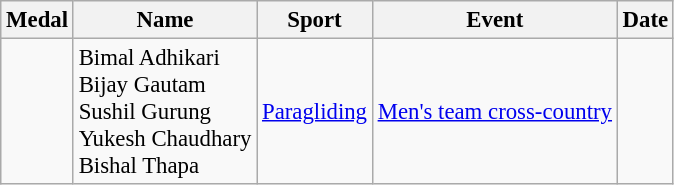<table class="wikitable sortable"  style="font-size:95%">
<tr>
<th>Medal</th>
<th>Name</th>
<th>Sport</th>
<th>Event</th>
<th>Date</th>
</tr>
<tr>
<td></td>
<td>Bimal Adhikari<br>Bijay Gautam<br>Sushil Gurung<br>Yukesh Chaudhary<br>Bishal Thapa</td>
<td><a href='#'>Paragliding</a></td>
<td><a href='#'>Men's team cross-country</a></td>
<td></td>
</tr>
</table>
